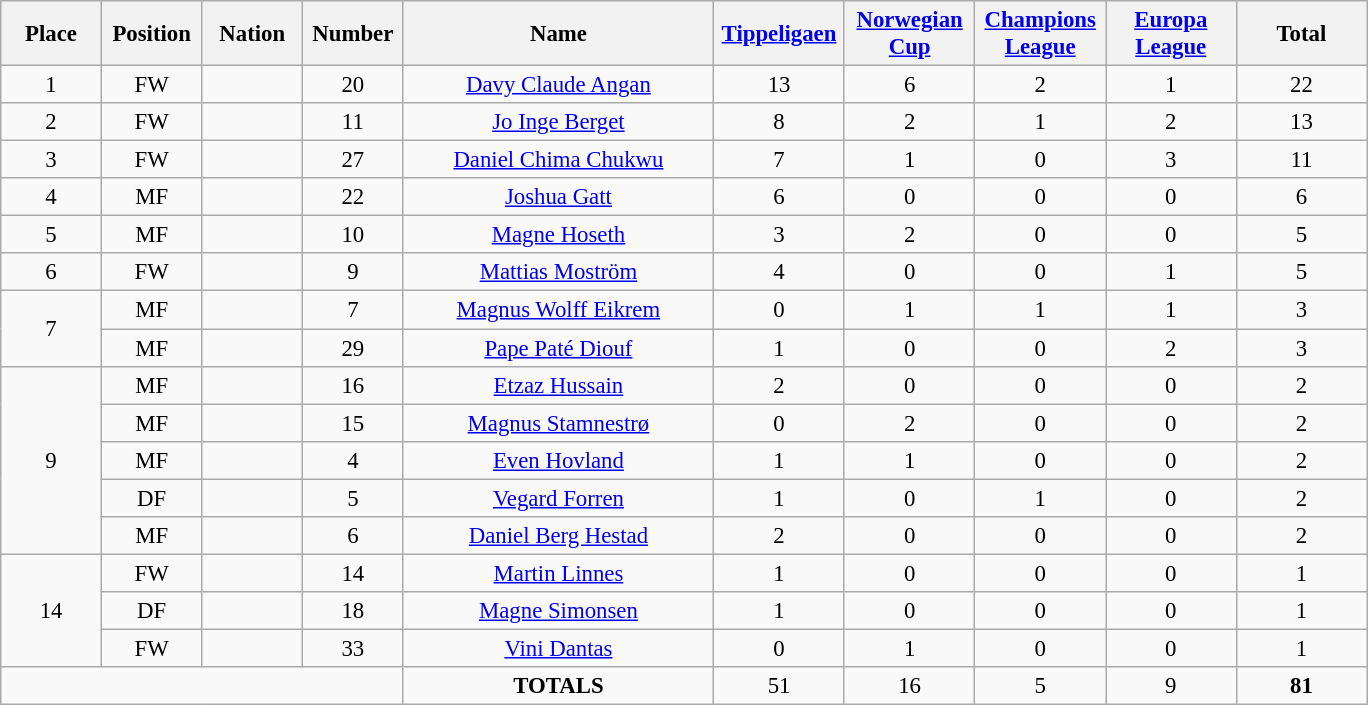<table class="wikitable" style="font-size: 95%; text-align: center;">
<tr>
<th width=60>Place</th>
<th width=60>Position</th>
<th width=60>Nation</th>
<th width=60>Number</th>
<th width=200>Name</th>
<th width=80><a href='#'>Tippeligaen</a></th>
<th width=80><a href='#'>Norwegian Cup</a></th>
<th width=80><a href='#'>Champions League</a></th>
<th width=80><a href='#'>Europa League</a></th>
<th width=80><strong>Total</strong></th>
</tr>
<tr>
<td>1</td>
<td>FW</td>
<td></td>
<td>20</td>
<td><a href='#'>Davy Claude Angan</a></td>
<td>13</td>
<td>6</td>
<td>2</td>
<td>1</td>
<td>22</td>
</tr>
<tr>
<td>2</td>
<td>FW</td>
<td></td>
<td>11</td>
<td><a href='#'>Jo Inge Berget</a></td>
<td>8</td>
<td>2</td>
<td>1</td>
<td>2</td>
<td>13</td>
</tr>
<tr>
<td>3</td>
<td>FW</td>
<td></td>
<td>27</td>
<td><a href='#'>Daniel Chima Chukwu</a></td>
<td>7</td>
<td>1</td>
<td>0</td>
<td>3</td>
<td>11</td>
</tr>
<tr>
<td>4</td>
<td>MF</td>
<td></td>
<td>22</td>
<td><a href='#'>Joshua Gatt</a></td>
<td>6</td>
<td>0</td>
<td>0</td>
<td>0</td>
<td>6</td>
</tr>
<tr>
<td>5</td>
<td>MF</td>
<td></td>
<td>10</td>
<td><a href='#'>Magne Hoseth</a></td>
<td>3</td>
<td>2</td>
<td>0</td>
<td>0</td>
<td>5</td>
</tr>
<tr>
<td>6</td>
<td>FW</td>
<td></td>
<td>9</td>
<td><a href='#'>Mattias Moström</a></td>
<td>4</td>
<td>0</td>
<td>0</td>
<td>1</td>
<td>5</td>
</tr>
<tr>
<td rowspan="2">7</td>
<td>MF</td>
<td></td>
<td>7</td>
<td><a href='#'>Magnus Wolff Eikrem</a></td>
<td>0</td>
<td>1</td>
<td>1</td>
<td>1</td>
<td>3</td>
</tr>
<tr>
<td>MF</td>
<td></td>
<td>29</td>
<td><a href='#'>Pape Paté Diouf</a></td>
<td>1</td>
<td>0</td>
<td>0</td>
<td>2</td>
<td>3</td>
</tr>
<tr>
<td rowspan="5">9</td>
<td>MF</td>
<td></td>
<td>16</td>
<td><a href='#'>Etzaz Hussain</a></td>
<td>2</td>
<td>0</td>
<td>0</td>
<td>0</td>
<td>2</td>
</tr>
<tr>
<td>MF</td>
<td></td>
<td>15</td>
<td><a href='#'>Magnus Stamnestrø</a></td>
<td>0</td>
<td>2</td>
<td>0</td>
<td>0</td>
<td>2</td>
</tr>
<tr>
<td>MF</td>
<td></td>
<td>4</td>
<td><a href='#'>Even Hovland</a></td>
<td>1</td>
<td>1</td>
<td>0</td>
<td>0</td>
<td>2</td>
</tr>
<tr>
<td>DF</td>
<td></td>
<td>5</td>
<td><a href='#'>Vegard Forren</a></td>
<td>1</td>
<td>0</td>
<td>1</td>
<td>0</td>
<td>2</td>
</tr>
<tr>
<td>MF</td>
<td></td>
<td>6</td>
<td><a href='#'>Daniel Berg Hestad</a></td>
<td>2</td>
<td>0</td>
<td>0</td>
<td>0</td>
<td>2</td>
</tr>
<tr>
<td rowspan="3">14</td>
<td>FW</td>
<td></td>
<td>14</td>
<td><a href='#'>Martin Linnes</a></td>
<td>1</td>
<td>0</td>
<td>0</td>
<td>0</td>
<td>1</td>
</tr>
<tr>
<td>DF</td>
<td></td>
<td>18</td>
<td><a href='#'>Magne Simonsen</a></td>
<td>1</td>
<td>0</td>
<td>0</td>
<td>0</td>
<td>1</td>
</tr>
<tr>
<td>FW</td>
<td></td>
<td>33</td>
<td><a href='#'>Vini Dantas</a></td>
<td>0</td>
<td>1</td>
<td>0</td>
<td>0</td>
<td>1</td>
</tr>
<tr>
<td colspan="4"></td>
<td><strong>TOTALS</strong></td>
<td>51</td>
<td>16</td>
<td>5</td>
<td>9</td>
<td><strong>81</strong></td>
</tr>
</table>
